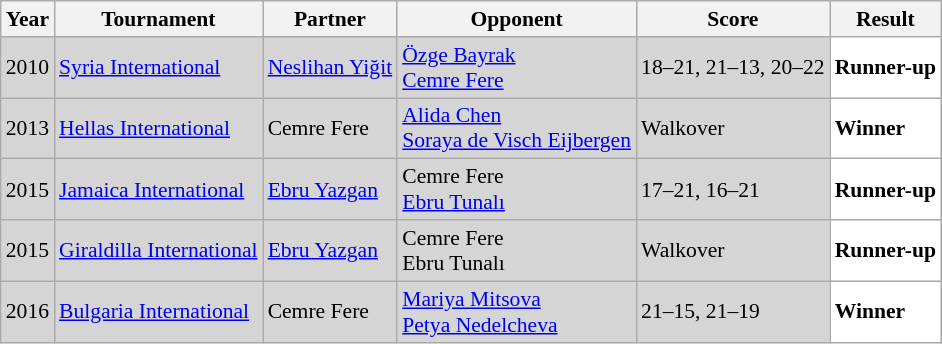<table class="sortable wikitable" style="font-size: 90%;">
<tr>
<th>Year</th>
<th>Tournament</th>
<th>Partner</th>
<th>Opponent</th>
<th>Score</th>
<th>Result</th>
</tr>
<tr style="background:#D5D5D5">
<td align="center">2010</td>
<td align="left"><a href='#'>Syria International</a></td>
<td align="left"> <a href='#'>Neslihan Yiğit</a></td>
<td align="left"> <a href='#'>Özge Bayrak</a><br> <a href='#'>Cemre Fere</a></td>
<td align="left">18–21, 21–13, 20–22</td>
<td style="text-align:left; background:white"> <strong>Runner-up</strong></td>
</tr>
<tr style="background:#D5D5D5">
<td align="center">2013</td>
<td align="left"><a href='#'>Hellas International</a></td>
<td align="left"> Cemre Fere</td>
<td align="left"> <a href='#'>Alida Chen</a><br> <a href='#'>Soraya de Visch Eijbergen</a></td>
<td align="left">Walkover</td>
<td style="text-align:left; background:white"> <strong>Winner</strong></td>
</tr>
<tr style="background:#D5D5D5">
<td align="center">2015</td>
<td align="left"><a href='#'>Jamaica International</a></td>
<td align="left"> <a href='#'>Ebru Yazgan</a></td>
<td align="left"> Cemre Fere<br> <a href='#'>Ebru Tunalı</a></td>
<td align="left">17–21, 16–21</td>
<td style="text-align:left; background:white"> <strong>Runner-up</strong></td>
</tr>
<tr style="background:#D5D5D5">
<td align="center">2015</td>
<td align="left"><a href='#'>Giraldilla International</a></td>
<td align="left"> <a href='#'>Ebru Yazgan</a></td>
<td align="left"> Cemre Fere<br> Ebru Tunalı</td>
<td align="left">Walkover</td>
<td style="text-align:left; background:white"> <strong>Runner-up</strong></td>
</tr>
<tr style="background:#D5D5D5">
<td align="center">2016</td>
<td align="left"><a href='#'>Bulgaria International</a></td>
<td align="left"> Cemre Fere</td>
<td align="left"> <a href='#'>Mariya Mitsova</a><br> <a href='#'>Petya Nedelcheva</a></td>
<td align="left">21–15, 21–19</td>
<td style="text-align:left; background:white"> <strong>Winner</strong></td>
</tr>
</table>
